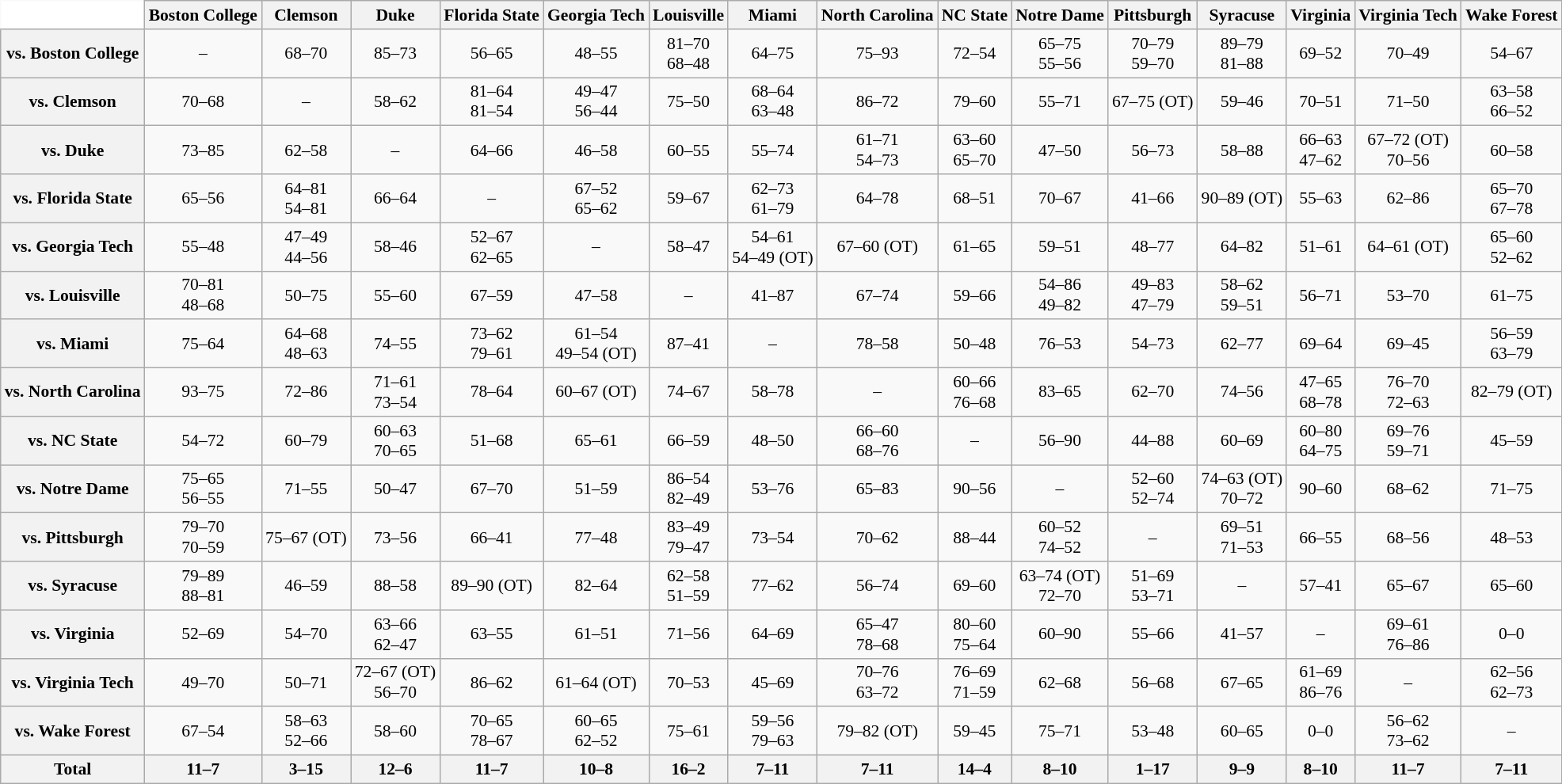<table class="wikitable" style="white-space:nowrap;font-size:90%;">
<tr>
<th colspan=1 style="background:white; border-top-style:hidden; border-left-style:hidden;"   width=75> </th>
<th style=>Boston College</th>
<th style=>Clemson</th>
<th style=>Duke</th>
<th style=>Florida State</th>
<th style=>Georgia Tech</th>
<th style=>Louisville</th>
<th style=>Miami</th>
<th style=>North Carolina</th>
<th style=>NC State</th>
<th style=>Notre Dame</th>
<th style=>Pittsburgh</th>
<th style=>Syracuse</th>
<th style=>Virginia</th>
<th style=>Virginia Tech</th>
<th style=>Wake Forest</th>
</tr>
<tr style="text-align:center;">
<th>vs. Boston College</th>
<td>–</td>
<td>68–70</td>
<td>85–73</td>
<td>56–65</td>
<td>48–55</td>
<td>81–70<br>68–48</td>
<td>64–75</td>
<td>75–93</td>
<td>72–54</td>
<td>65–75<br>55–56</td>
<td>70–79<br>59–70</td>
<td>89–79<br>81–88</td>
<td>69–52</td>
<td>70–49</td>
<td>54–67</td>
</tr>
<tr style="text-align:center;">
<th>vs. Clemson</th>
<td>70–68</td>
<td>–</td>
<td>58–62</td>
<td>81–64<br>81–54</td>
<td>49–47<br>56–44</td>
<td>75–50</td>
<td>68–64<br>63–48</td>
<td>86–72</td>
<td>79–60</td>
<td>55–71</td>
<td>67–75 (OT)</td>
<td>59–46</td>
<td>70–51</td>
<td>71–50</td>
<td>63–58<br>66–52</td>
</tr>
<tr style="text-align:center;">
<th>vs. Duke</th>
<td>73–85</td>
<td>62–58</td>
<td>–</td>
<td>64–66</td>
<td>46–58</td>
<td>60–55</td>
<td>55–74</td>
<td>61–71<br>54–73</td>
<td>63–60<br>65–70</td>
<td>47–50</td>
<td>56–73</td>
<td>58–88</td>
<td>66–63<br>47–62</td>
<td>67–72 (OT)<br>70–56</td>
<td>60–58</td>
</tr>
<tr style="text-align:center;">
<th>vs. Florida State</th>
<td>65–56</td>
<td>64–81<br>54–81</td>
<td>66–64</td>
<td>–</td>
<td>67–52<br>65–62</td>
<td>59–67</td>
<td>62–73<br>61–79</td>
<td>64–78</td>
<td>68–51</td>
<td>70–67</td>
<td>41–66</td>
<td>90–89 (OT)</td>
<td>55–63</td>
<td>62–86</td>
<td>65–70<br>67–78</td>
</tr>
<tr style="text-align:center;">
<th>vs. Georgia Tech</th>
<td>55–48</td>
<td>47–49<br>44–56</td>
<td>58–46</td>
<td>52–67<br>62–65</td>
<td>–</td>
<td>58–47</td>
<td>54–61<br>54–49 (OT)</td>
<td>67–60 (OT)</td>
<td>61–65</td>
<td>59–51</td>
<td>48–77</td>
<td>64–82</td>
<td>51–61</td>
<td>64–61 (OT)</td>
<td>65–60<br>52–62</td>
</tr>
<tr style="text-align:center;">
<th>vs. Louisville</th>
<td>70–81<br>48–68</td>
<td>50–75</td>
<td>55–60</td>
<td>67–59</td>
<td>47–58</td>
<td>–</td>
<td>41–87</td>
<td>67–74</td>
<td>59–66</td>
<td>54–86<br>49–82</td>
<td>49–83<br>47–79</td>
<td>58–62<br>59–51</td>
<td>56–71</td>
<td>53–70</td>
<td>61–75</td>
</tr>
<tr style="text-align:center;">
<th>vs. Miami</th>
<td>75–64</td>
<td>64–68<br>48–63</td>
<td>74–55</td>
<td>73–62<br>79–61</td>
<td>61–54<br>49–54 (OT)</td>
<td>87–41</td>
<td>–</td>
<td>78–58</td>
<td>50–48</td>
<td>76–53</td>
<td>54–73</td>
<td>62–77</td>
<td>69–64</td>
<td>69–45</td>
<td>56–59<br>63–79</td>
</tr>
<tr style="text-align:center;">
<th>vs. North Carolina</th>
<td>93–75</td>
<td>72–86</td>
<td>71–61<br>73–54</td>
<td>78–64</td>
<td>60–67 (OT)</td>
<td>74–67</td>
<td>58–78</td>
<td>–</td>
<td>60–66<br>76–68</td>
<td>83–65</td>
<td>62–70</td>
<td>74–56</td>
<td>47–65<br>68–78</td>
<td>76–70<br>72–63</td>
<td>82–79 (OT)</td>
</tr>
<tr style="text-align:center;">
<th>vs. NC State</th>
<td>54–72</td>
<td>60–79</td>
<td>60–63<br>70–65</td>
<td>51–68</td>
<td>65–61</td>
<td>66–59</td>
<td>48–50</td>
<td>66–60<br>68–76</td>
<td>–</td>
<td>56–90</td>
<td>44–88</td>
<td>60–69</td>
<td>60–80<br>64–75</td>
<td>69–76<br>59–71</td>
<td>45–59</td>
</tr>
<tr style="text-align:center;">
<th>vs. Notre Dame</th>
<td>75–65<br>56–55</td>
<td>71–55</td>
<td>50–47</td>
<td>67–70</td>
<td>51–59</td>
<td>86–54<br>82–49</td>
<td>53–76</td>
<td>65–83</td>
<td>90–56</td>
<td>–</td>
<td>52–60<br>52–74</td>
<td>74–63 (OT)<br>70–72</td>
<td>90–60</td>
<td>68–62</td>
<td>71–75</td>
</tr>
<tr style="text-align:center;">
<th>vs. Pittsburgh</th>
<td>79–70<br>70–59</td>
<td>75–67 (OT)</td>
<td>73–56</td>
<td>66–41</td>
<td>77–48</td>
<td>83–49<br>79–47</td>
<td>73–54</td>
<td>70–62</td>
<td>88–44</td>
<td>60–52<br>74–52</td>
<td>–</td>
<td>69–51<br>71–53</td>
<td>66–55</td>
<td>68–56</td>
<td>48–53</td>
</tr>
<tr style="text-align:center;">
<th>vs. Syracuse</th>
<td>79–89<br>88–81</td>
<td>46–59</td>
<td>88–58</td>
<td>89–90 (OT)</td>
<td>82–64</td>
<td>62–58<br>51–59</td>
<td>77–62</td>
<td>56–74</td>
<td>69–60</td>
<td>63–74 (OT)<br>72–70</td>
<td>51–69<br>53–71</td>
<td>–</td>
<td>57–41</td>
<td>65–67</td>
<td>65–60</td>
</tr>
<tr style="text-align:center;">
<th>vs. Virginia</th>
<td>52–69</td>
<td>54–70</td>
<td>63–66<br>62–47</td>
<td>63–55</td>
<td>61–51</td>
<td>71–56</td>
<td>64–69</td>
<td>65–47<br>78–68</td>
<td>80–60<br>75–64</td>
<td>60–90</td>
<td>55–66</td>
<td>41–57</td>
<td>–</td>
<td>69–61<br>76–86</td>
<td>0–0</td>
</tr>
<tr style="text-align:center;">
<th>vs. Virginia Tech</th>
<td>49–70</td>
<td>50–71</td>
<td>72–67 (OT)<br>56–70</td>
<td>86–62</td>
<td>61–64 (OT)</td>
<td>70–53</td>
<td>45–69</td>
<td>70–76<br>63–72</td>
<td>76–69<br>71–59</td>
<td>62–68</td>
<td>56–68</td>
<td>67–65</td>
<td>61–69<br>86–76</td>
<td>–</td>
<td>62–56<br>62–73</td>
</tr>
<tr style="text-align:center;">
<th>vs. Wake Forest</th>
<td>67–54</td>
<td>58–63<br>52–66</td>
<td>58–60</td>
<td>70–65<br>78–67</td>
<td>60–65<br>62–52</td>
<td>75–61</td>
<td>59–56<br>79–63</td>
<td>79–82 (OT)</td>
<td>59–45</td>
<td>75–71</td>
<td>53–48</td>
<td>60–65</td>
<td>0–0</td>
<td>56–62<br>73–62</td>
<td>–<br></td>
</tr>
<tr style="text-align:center;">
<th>Total</th>
<th>11–7</th>
<th>3–15</th>
<th>12–6</th>
<th>11–7</th>
<th>10–8</th>
<th>16–2</th>
<th>7–11</th>
<th>7–11</th>
<th>14–4</th>
<th>8–10</th>
<th>1–17</th>
<th>9–9</th>
<th>8–10</th>
<th>11–7</th>
<th>7–11</th>
</tr>
</table>
